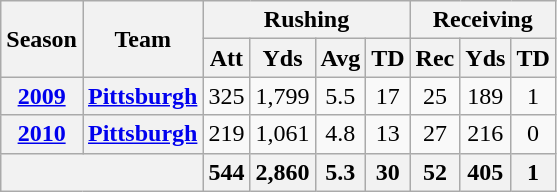<table class="wikitable" style="text-align:center;">
<tr>
<th rowspan="2">Season</th>
<th rowspan="2">Team</th>
<th colspan="4">Rushing</th>
<th colspan="3">Receiving</th>
</tr>
<tr>
<th>Att</th>
<th>Yds</th>
<th>Avg</th>
<th>TD</th>
<th>Rec</th>
<th>Yds</th>
<th>TD</th>
</tr>
<tr>
<th><a href='#'>2009</a></th>
<th><a href='#'>Pittsburgh</a></th>
<td>325</td>
<td>1,799</td>
<td>5.5</td>
<td>17</td>
<td>25</td>
<td>189</td>
<td>1</td>
</tr>
<tr>
<th><a href='#'>2010</a></th>
<th><a href='#'>Pittsburgh</a></th>
<td>219</td>
<td>1,061</td>
<td>4.8</td>
<td>13</td>
<td>27</td>
<td>216</td>
<td>0</td>
</tr>
<tr>
<th colspan="2"></th>
<th>544</th>
<th>2,860</th>
<th>5.3</th>
<th>30</th>
<th>52</th>
<th>405</th>
<th>1</th>
</tr>
</table>
